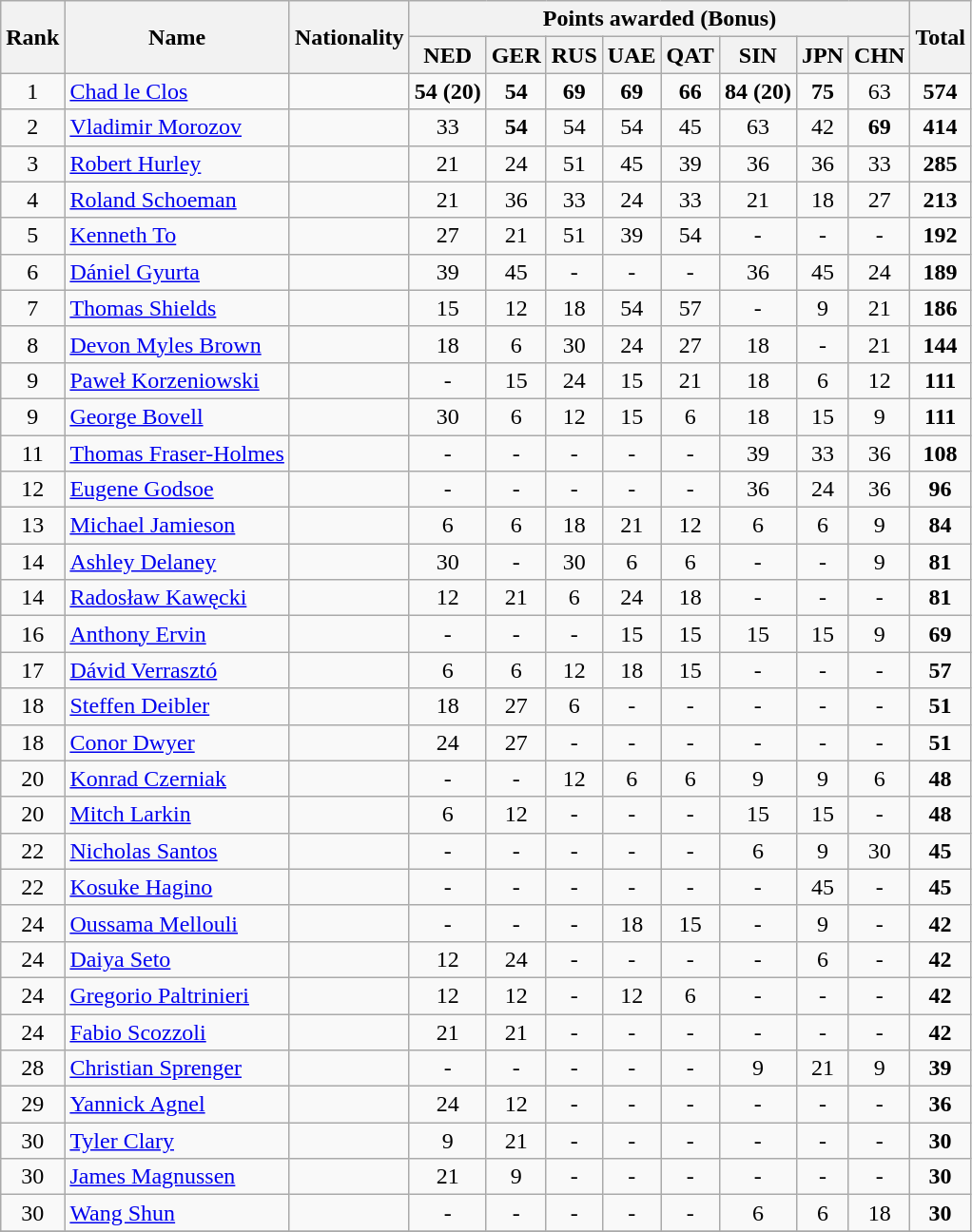<table class="wikitable" style="text-align:center;">
<tr>
<th rowspan="2">Rank</th>
<th rowspan="2">Name</th>
<th rowspan="2">Nationality</th>
<th colspan="8">Points awarded (Bonus)</th>
<th rowspan="2">Total</th>
</tr>
<tr>
<th>NED</th>
<th>GER</th>
<th>RUS</th>
<th>UAE</th>
<th>QAT</th>
<th>SIN</th>
<th>JPN</th>
<th>CHN</th>
</tr>
<tr>
<td>1</td>
<td style="text-align:left;"><a href='#'>Chad le Clos</a></td>
<td style="text-align:left;"></td>
<td><strong>54 (20)</strong></td>
<td><strong>54</strong></td>
<td><strong>69</strong></td>
<td><strong>69</strong></td>
<td><strong>66</strong></td>
<td><strong>84 (20)</strong></td>
<td><strong>75</strong></td>
<td>63</td>
<td><strong>574</strong></td>
</tr>
<tr>
<td>2</td>
<td style="text-align:left;"><a href='#'>Vladimir Morozov</a></td>
<td style="text-align:left;"></td>
<td>33</td>
<td><strong>54</strong></td>
<td>54</td>
<td>54</td>
<td>45</td>
<td>63</td>
<td>42</td>
<td><strong>69</strong></td>
<td><strong>414</strong></td>
</tr>
<tr>
<td>3</td>
<td style="text-align:left;"><a href='#'>Robert Hurley</a></td>
<td style="text-align:left;"></td>
<td>21</td>
<td>24</td>
<td>51</td>
<td>45</td>
<td>39</td>
<td>36</td>
<td>36</td>
<td>33</td>
<td><strong>285</strong></td>
</tr>
<tr>
<td>4</td>
<td style="text-align:left;"><a href='#'>Roland Schoeman</a></td>
<td style="text-align:left;"></td>
<td>21</td>
<td>36</td>
<td>33</td>
<td>24</td>
<td>33</td>
<td>21</td>
<td>18</td>
<td>27</td>
<td><strong>213</strong></td>
</tr>
<tr>
<td>5</td>
<td style="text-align:left;"><a href='#'>Kenneth To</a></td>
<td style="text-align:left;"></td>
<td>27</td>
<td>21</td>
<td>51</td>
<td>39</td>
<td>54</td>
<td>-</td>
<td>-</td>
<td>-</td>
<td><strong>192</strong></td>
</tr>
<tr>
<td>6</td>
<td style="text-align:left;"><a href='#'>Dániel Gyurta</a></td>
<td style="text-align:left;"></td>
<td>39</td>
<td>45</td>
<td>-</td>
<td>-</td>
<td>-</td>
<td>36</td>
<td>45</td>
<td>24</td>
<td><strong>189</strong></td>
</tr>
<tr>
<td>7</td>
<td style="text-align:left;"><a href='#'>Thomas Shields</a></td>
<td style="text-align:left;"></td>
<td>15</td>
<td>12</td>
<td>18</td>
<td>54</td>
<td>57</td>
<td>-</td>
<td>9</td>
<td>21</td>
<td><strong>186</strong></td>
</tr>
<tr>
<td>8</td>
<td style="text-align:left;"><a href='#'>Devon Myles Brown</a></td>
<td style="text-align:left;"></td>
<td>18</td>
<td>6</td>
<td>30</td>
<td>24</td>
<td>27</td>
<td>18</td>
<td>-</td>
<td>21</td>
<td><strong>144</strong></td>
</tr>
<tr>
<td>9</td>
<td style="text-align:left;"><a href='#'>Paweł Korzeniowski</a></td>
<td style="text-align:left;"></td>
<td>-</td>
<td>15</td>
<td>24</td>
<td>15</td>
<td>21</td>
<td>18</td>
<td>6</td>
<td>12</td>
<td><strong>111</strong></td>
</tr>
<tr>
<td>9</td>
<td style="text-align:left;"><a href='#'>George Bovell</a></td>
<td style="text-align:left;"></td>
<td>30</td>
<td>6</td>
<td>12</td>
<td>15</td>
<td>6</td>
<td>18</td>
<td>15</td>
<td>9</td>
<td><strong>111</strong></td>
</tr>
<tr>
<td>11</td>
<td style="text-align:left;"><a href='#'>Thomas Fraser-Holmes</a></td>
<td style="text-align:left;"></td>
<td>-</td>
<td>-</td>
<td>-</td>
<td>-</td>
<td>-</td>
<td>39</td>
<td>33</td>
<td>36</td>
<td><strong>108</strong></td>
</tr>
<tr>
<td>12</td>
<td style="text-align:left;"><a href='#'>Eugene Godsoe</a></td>
<td style="text-align:left;"></td>
<td>-</td>
<td>-</td>
<td>-</td>
<td>-</td>
<td>-</td>
<td>36</td>
<td>24</td>
<td>36</td>
<td><strong>96</strong></td>
</tr>
<tr>
<td>13</td>
<td style="text-align:left;"><a href='#'>Michael Jamieson</a></td>
<td style="text-align:left;"></td>
<td>6</td>
<td>6</td>
<td>18</td>
<td>21</td>
<td>12</td>
<td>6</td>
<td>6</td>
<td>9</td>
<td><strong>84</strong></td>
</tr>
<tr>
<td>14</td>
<td style="text-align:left;"><a href='#'>Ashley Delaney</a></td>
<td style="text-align:left;"></td>
<td>30</td>
<td>-</td>
<td>30</td>
<td>6</td>
<td>6</td>
<td>-</td>
<td>-</td>
<td>9</td>
<td><strong>81</strong></td>
</tr>
<tr>
<td>14</td>
<td style="text-align:left;"><a href='#'>Radosław Kawęcki</a></td>
<td style="text-align:left;"></td>
<td>12</td>
<td>21</td>
<td>6</td>
<td>24</td>
<td>18</td>
<td>-</td>
<td>-</td>
<td>-</td>
<td><strong>81</strong></td>
</tr>
<tr>
<td>16</td>
<td style="text-align:left;"><a href='#'>Anthony Ervin</a></td>
<td style="text-align:left;"></td>
<td>-</td>
<td>-</td>
<td>-</td>
<td>15</td>
<td>15</td>
<td>15</td>
<td>15</td>
<td>9</td>
<td><strong>69</strong></td>
</tr>
<tr>
<td>17</td>
<td style="text-align:left;"><a href='#'>Dávid Verrasztó</a></td>
<td style="text-align:left;"></td>
<td>6</td>
<td>6</td>
<td>12</td>
<td>18</td>
<td>15</td>
<td>-</td>
<td>-</td>
<td>-</td>
<td><strong>57</strong></td>
</tr>
<tr>
<td>18</td>
<td style="text-align:left;"><a href='#'>Steffen Deibler</a></td>
<td style="text-align:left;"></td>
<td>18</td>
<td>27</td>
<td>6</td>
<td>-</td>
<td>-</td>
<td>-</td>
<td>-</td>
<td>-</td>
<td><strong>51</strong></td>
</tr>
<tr>
<td>18</td>
<td style="text-align:left;"><a href='#'>Conor Dwyer</a></td>
<td style="text-align:left;"></td>
<td>24</td>
<td>27</td>
<td>-</td>
<td>-</td>
<td>-</td>
<td>-</td>
<td>-</td>
<td>-</td>
<td><strong>51</strong></td>
</tr>
<tr>
<td>20</td>
<td style="text-align:left;"><a href='#'>Konrad Czerniak</a></td>
<td style="text-align:left;"></td>
<td>-</td>
<td>-</td>
<td>12</td>
<td>6</td>
<td>6</td>
<td>9</td>
<td>9</td>
<td>6</td>
<td><strong>48</strong></td>
</tr>
<tr>
<td>20</td>
<td style="text-align:left;"><a href='#'>Mitch Larkin</a></td>
<td style="text-align:left;"></td>
<td>6</td>
<td>12</td>
<td>-</td>
<td>-</td>
<td>-</td>
<td>15</td>
<td>15</td>
<td>-</td>
<td><strong>48</strong></td>
</tr>
<tr>
<td>22</td>
<td style="text-align:left;"><a href='#'>Nicholas Santos</a></td>
<td style="text-align:left;"></td>
<td>-</td>
<td>-</td>
<td>-</td>
<td>-</td>
<td>-</td>
<td>6</td>
<td>9</td>
<td>30</td>
<td><strong>45</strong></td>
</tr>
<tr>
<td>22</td>
<td style="text-align:left;"><a href='#'>Kosuke Hagino</a></td>
<td style="text-align:left;"></td>
<td>-</td>
<td>-</td>
<td>-</td>
<td>-</td>
<td>-</td>
<td>-</td>
<td>45</td>
<td>-</td>
<td><strong>45</strong></td>
</tr>
<tr>
<td>24</td>
<td style="text-align:left;"><a href='#'>Oussama Mellouli</a></td>
<td style="text-align:left;"></td>
<td>-</td>
<td>-</td>
<td>-</td>
<td>18</td>
<td>15</td>
<td>-</td>
<td>9</td>
<td>-</td>
<td><strong>42</strong></td>
</tr>
<tr>
<td>24</td>
<td style="text-align:left;"><a href='#'>Daiya Seto</a></td>
<td style="text-align:left;"></td>
<td>12</td>
<td>24</td>
<td>-</td>
<td>-</td>
<td>-</td>
<td>-</td>
<td>6</td>
<td>-</td>
<td><strong>42</strong></td>
</tr>
<tr>
<td>24</td>
<td style="text-align:left;"><a href='#'>Gregorio Paltrinieri</a></td>
<td style="text-align:left;"></td>
<td>12</td>
<td>12</td>
<td>-</td>
<td>12</td>
<td>6</td>
<td>-</td>
<td>-</td>
<td>-</td>
<td><strong>42</strong></td>
</tr>
<tr>
<td>24</td>
<td style="text-align:left;"><a href='#'>Fabio Scozzoli</a></td>
<td style="text-align:left;"></td>
<td>21</td>
<td>21</td>
<td>-</td>
<td>-</td>
<td>-</td>
<td>-</td>
<td>-</td>
<td>-</td>
<td><strong>42</strong></td>
</tr>
<tr>
<td>28</td>
<td style="text-align:left;"><a href='#'>Christian Sprenger</a></td>
<td style="text-align:left;"></td>
<td>-</td>
<td>-</td>
<td>-</td>
<td>-</td>
<td>-</td>
<td>9</td>
<td>21</td>
<td>9</td>
<td><strong>39</strong></td>
</tr>
<tr>
<td>29</td>
<td style="text-align:left;"><a href='#'>Yannick Agnel</a></td>
<td style="text-align:left;"></td>
<td>24</td>
<td>12</td>
<td>-</td>
<td>-</td>
<td>-</td>
<td>-</td>
<td>-</td>
<td>-</td>
<td><strong>36</strong></td>
</tr>
<tr>
<td>30</td>
<td style="text-align:left;"><a href='#'>Tyler Clary</a></td>
<td style="text-align:left;"></td>
<td>9</td>
<td>21</td>
<td>-</td>
<td>-</td>
<td>-</td>
<td>-</td>
<td>-</td>
<td>-</td>
<td><strong>30</strong></td>
</tr>
<tr>
<td>30</td>
<td style="text-align:left;"><a href='#'>James Magnussen</a></td>
<td style="text-align:left;"></td>
<td>21</td>
<td>9</td>
<td>-</td>
<td>-</td>
<td>-</td>
<td>-</td>
<td>-</td>
<td>-</td>
<td><strong>30</strong></td>
</tr>
<tr>
<td>30</td>
<td style="text-align:left;"><a href='#'>Wang Shun</a></td>
<td style="text-align:left;"></td>
<td>-</td>
<td>-</td>
<td>-</td>
<td>-</td>
<td>-</td>
<td>6</td>
<td>6</td>
<td>18</td>
<td><strong>30</strong></td>
</tr>
<tr>
</tr>
</table>
